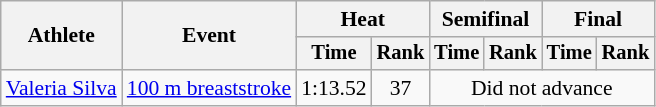<table class=wikitable style="font-size:90%">
<tr>
<th rowspan="2">Athlete</th>
<th rowspan="2">Event</th>
<th colspan="2">Heat</th>
<th colspan="2">Semifinal</th>
<th colspan="2">Final</th>
</tr>
<tr style="font-size:95%">
<th>Time</th>
<th>Rank</th>
<th>Time</th>
<th>Rank</th>
<th>Time</th>
<th>Rank</th>
</tr>
<tr align=center>
<td align=left><a href='#'>Valeria Silva</a></td>
<td align=left><a href='#'>100 m breaststroke</a></td>
<td>1:13.52</td>
<td>37</td>
<td colspan=4>Did not advance</td>
</tr>
</table>
